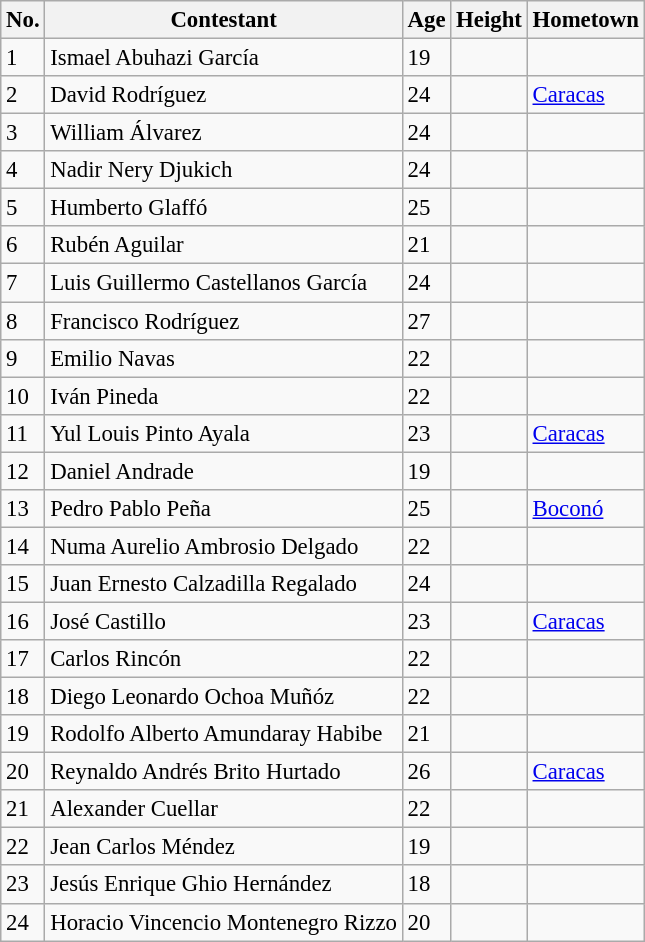<table class="wikitable sortable" style="font-size:95%;">
<tr>
<th>No.</th>
<th>Contestant</th>
<th>Age</th>
<th>Height</th>
<th>Hometown</th>
</tr>
<tr>
<td>1</td>
<td>Ismael Abuhazi García</td>
<td>19</td>
<td></td>
<td></td>
</tr>
<tr>
<td>2</td>
<td>David Rodríguez</td>
<td>24</td>
<td></td>
<td><a href='#'>Caracas</a></td>
</tr>
<tr>
<td>3</td>
<td>William Álvarez</td>
<td>24</td>
<td></td>
<td></td>
</tr>
<tr>
<td>4</td>
<td>Nadir Nery Djukich</td>
<td>24</td>
<td></td>
<td></td>
</tr>
<tr>
<td>5</td>
<td>Humberto Glaffó</td>
<td>25</td>
<td></td>
<td></td>
</tr>
<tr>
<td>6</td>
<td>Rubén Aguilar</td>
<td>21</td>
<td></td>
<td></td>
</tr>
<tr>
<td>7</td>
<td>Luis Guillermo Castellanos García</td>
<td>24</td>
<td></td>
<td></td>
</tr>
<tr>
<td>8</td>
<td>Francisco Rodríguez</td>
<td>27</td>
<td></td>
<td></td>
</tr>
<tr>
<td>9</td>
<td>Emilio Navas</td>
<td>22</td>
<td></td>
<td></td>
</tr>
<tr>
<td>10</td>
<td>Iván Pineda</td>
<td>22</td>
<td></td>
<td></td>
</tr>
<tr>
<td>11</td>
<td>Yul Louis Pinto Ayala</td>
<td>23</td>
<td></td>
<td><a href='#'>Caracas</a></td>
</tr>
<tr>
<td>12</td>
<td>Daniel Andrade</td>
<td>19</td>
<td></td>
<td></td>
</tr>
<tr>
<td>13</td>
<td>Pedro Pablo Peña</td>
<td>25</td>
<td></td>
<td><a href='#'>Boconó</a></td>
</tr>
<tr>
<td>14</td>
<td>Numa Aurelio Ambrosio Delgado</td>
<td>22</td>
<td></td>
<td></td>
</tr>
<tr>
<td>15</td>
<td>Juan Ernesto Calzadilla Regalado</td>
<td>24</td>
<td></td>
<td></td>
</tr>
<tr>
<td>16</td>
<td>José Castillo</td>
<td>23</td>
<td></td>
<td><a href='#'>Caracas</a></td>
</tr>
<tr>
<td>17</td>
<td>Carlos Rincón</td>
<td>22</td>
<td></td>
<td></td>
</tr>
<tr>
<td>18</td>
<td>Diego Leonardo Ochoa Muñóz</td>
<td>22</td>
<td></td>
<td></td>
</tr>
<tr>
<td>19</td>
<td>Rodolfo Alberto Amundaray Habibe</td>
<td>21</td>
<td></td>
<td></td>
</tr>
<tr>
<td>20</td>
<td>Reynaldo Andrés Brito Hurtado</td>
<td>26</td>
<td></td>
<td><a href='#'>Caracas</a></td>
</tr>
<tr>
<td>21</td>
<td>Alexander Cuellar</td>
<td>22</td>
<td></td>
<td></td>
</tr>
<tr>
<td>22</td>
<td>Jean Carlos Méndez</td>
<td>19</td>
<td></td>
<td></td>
</tr>
<tr>
<td>23</td>
<td>Jesús Enrique Ghio Hernández</td>
<td>18</td>
<td></td>
<td></td>
</tr>
<tr>
<td>24</td>
<td>Horacio Vincencio Montenegro Rizzo</td>
<td>20</td>
<td></td>
<td></td>
</tr>
</table>
